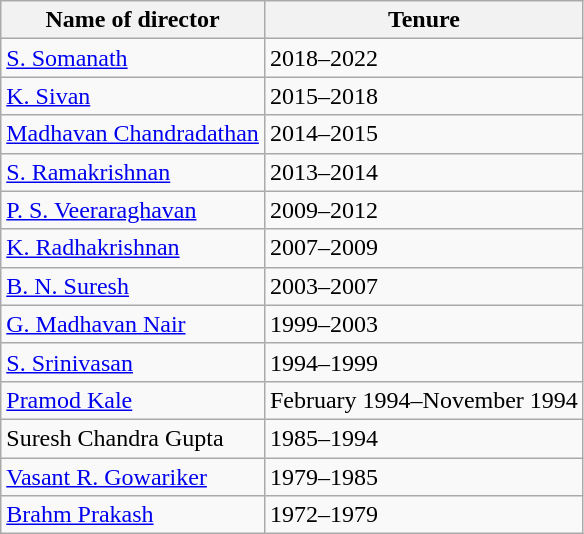<table class="wikitable">
<tr>
<th>Name of director</th>
<th>Tenure</th>
</tr>
<tr>
<td><a href='#'>S. Somanath</a></td>
<td>2018–2022</td>
</tr>
<tr>
<td><a href='#'>K. Sivan</a></td>
<td>2015–2018</td>
</tr>
<tr>
<td><a href='#'>Madhavan Chandradathan</a></td>
<td>2014–2015</td>
</tr>
<tr>
<td><a href='#'> S. Ramakrishnan</a></td>
<td>2013–2014</td>
</tr>
<tr>
<td><a href='#'>P. S. Veeraraghavan</a></td>
<td>2009–2012</td>
</tr>
<tr>
<td><a href='#'>K. Radhakrishnan</a></td>
<td>2007–2009</td>
</tr>
<tr>
<td><a href='#'>B. N. Suresh</a></td>
<td>2003–2007</td>
</tr>
<tr>
<td><a href='#'>G. Madhavan Nair</a></td>
<td>1999–2003</td>
</tr>
<tr>
<td><a href='#'>S. Srinivasan</a></td>
<td>1994–1999</td>
</tr>
<tr>
<td><a href='#'>Pramod Kale</a></td>
<td>February 1994–November 1994</td>
</tr>
<tr>
<td>Suresh Chandra Gupta</td>
<td>1985–1994</td>
</tr>
<tr>
<td><a href='#'>Vasant R. Gowariker</a></td>
<td>1979–1985</td>
</tr>
<tr>
<td><a href='#'>Brahm Prakash</a></td>
<td>1972–1979</td>
</tr>
</table>
